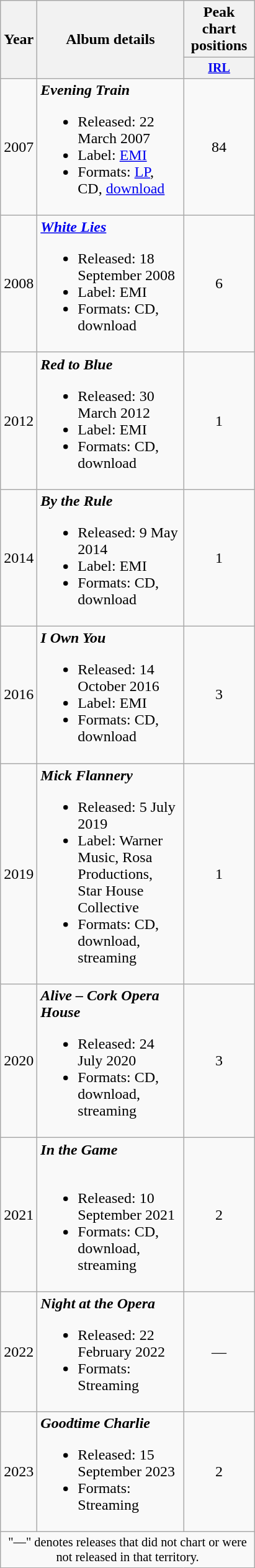<table class="wikitable" style="text-align: center; ">
<tr>
<th rowspan="2" style="width:10px;">Year</th>
<th rowspan="2" style="width:150px;">Album details</th>
<th colspan="2">Peak chart positions</th>
</tr>
<tr style="font-size: smaller">
<th style="width:70px;"><a href='#'>IRL</a><br></th>
</tr>
<tr>
<td>2007</td>
<td style="text-align:left;"><strong><em>Evening Train</em></strong><br><ul><li>Released: 22 March 2007</li><li>Label: <a href='#'>EMI</a></li><li>Formats: <a href='#'>LP</a>, CD, <a href='#'>download</a></li></ul></td>
<td>84</td>
</tr>
<tr>
<td>2008</td>
<td style="text-align:left;"><strong><em><a href='#'>White Lies</a></em></strong><br><ul><li>Released: 18 September 2008</li><li>Label: EMI</li><li>Formats: CD, download</li></ul></td>
<td>6</td>
</tr>
<tr>
<td>2012</td>
<td style="text-align:left;"><strong><em>Red to Blue</em></strong><br><ul><li>Released: 30 March 2012</li><li>Label: EMI</li><li>Formats: CD, download</li></ul></td>
<td>1</td>
</tr>
<tr>
<td>2014</td>
<td style="text-align:left;"><strong><em>By the Rule</em></strong><br><ul><li>Released: 9 May 2014</li><li>Label: EMI</li><li>Formats: CD, download</li></ul></td>
<td>1</td>
</tr>
<tr>
<td>2016</td>
<td style="text-align:left;"><strong><em>I Own You</em></strong><br><ul><li>Released: 14 October 2016</li><li>Label: EMI</li><li>Formats: CD, download</li></ul></td>
<td>3</td>
</tr>
<tr>
<td>2019</td>
<td style="text-align:left;"><strong><em>Mick Flannery</em></strong><br><ul><li>Released: 5 July 2019</li><li>Label: Warner Music, Rosa Productions, Star House Collective</li><li>Formats: CD, download, streaming</li></ul></td>
<td>1</td>
</tr>
<tr>
<td>2020</td>
<td style="text-align:left;"><strong><em>Alive – Cork Opera House</em></strong><br><ul><li>Released: 24 July 2020</li><li>Formats: CD, download, streaming</li></ul></td>
<td>3</td>
</tr>
<tr>
<td>2021</td>
<td style="text-align:left;"><strong><em>In the Game</em></strong><br><br><ul><li>Released: 10 September 2021</li><li>Formats: CD, download, streaming</li></ul></td>
<td>2<br></td>
</tr>
<tr>
<td>2022</td>
<td style="text-align:left;"><strong><em>Night at the Opera</em></strong><br><ul><li>Released: 22 February 2022</li><li>Formats: Streaming</li></ul></td>
<td>—</td>
</tr>
<tr>
<td>2023</td>
<td style="text-align:left;"><strong><em>Goodtime Charlie</em></strong><br><ul><li>Released: 15 September 2023</li><li>Formats: Streaming</li></ul></td>
<td>2<br></td>
</tr>
<tr>
<td colspan="5" style="text-align:center; font-size:85%">"—" denotes releases that did not chart or were not released in that territory.</td>
</tr>
</table>
